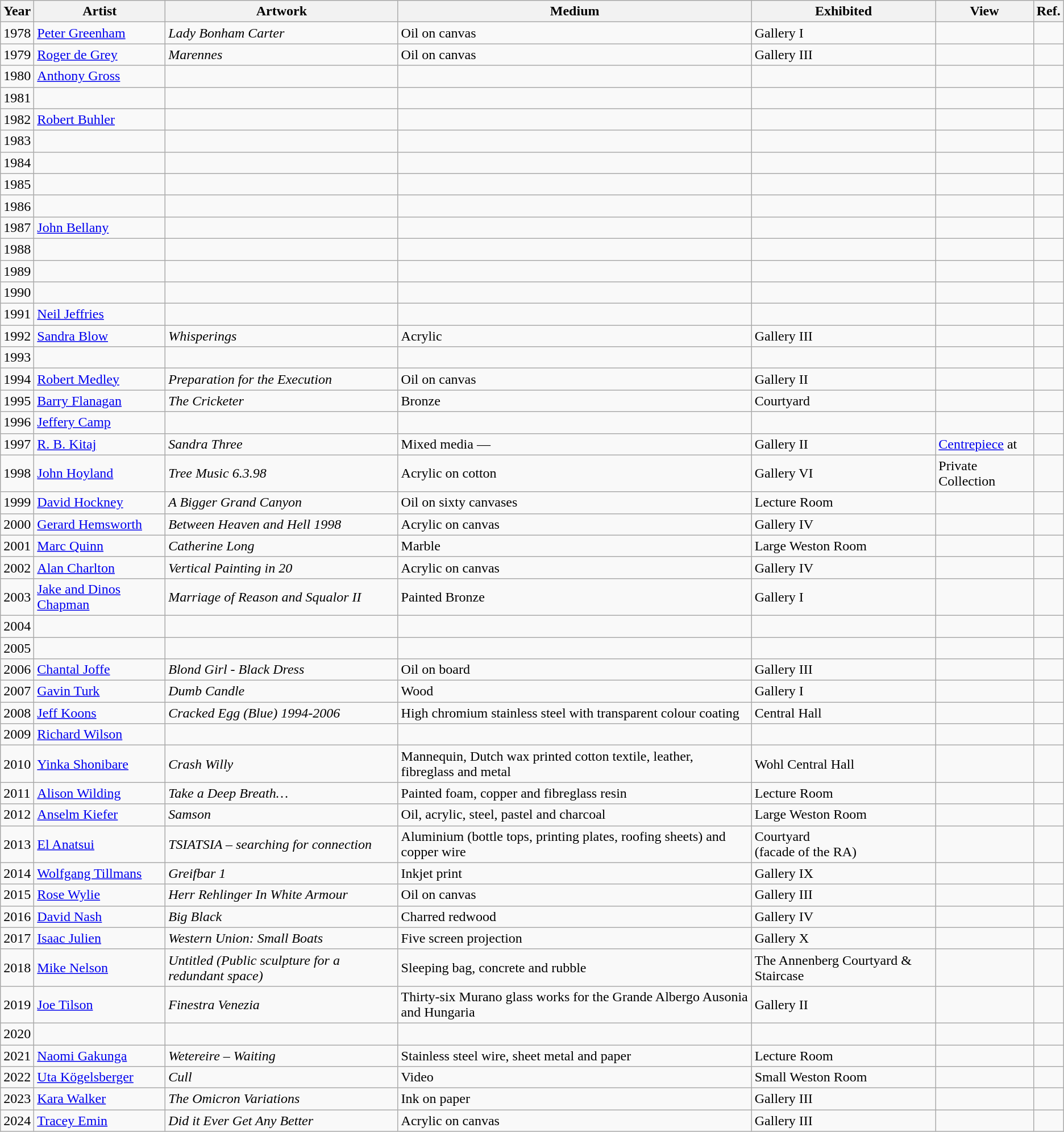<table class="wikitable sortable mw-collapsible mw-collapsed">
<tr>
<th>Year</th>
<th>Artist</th>
<th>Artwork</th>
<th>Medium</th>
<th>Exhibited</th>
<th>View</th>
<th>Ref.</th>
</tr>
<tr>
<td>1978</td>
<td><a href='#'>Peter Greenham</a></td>
<td><em>Lady Bonham Carter</em></td>
<td>Oil on canvas</td>
<td>Gallery I</td>
<td></td>
<td></td>
</tr>
<tr>
<td>1979</td>
<td><a href='#'>Roger de Grey</a></td>
<td><em>Marennes</em></td>
<td>Oil on canvas</td>
<td>Gallery III</td>
<td></td>
<td></td>
</tr>
<tr>
<td>1980</td>
<td><a href='#'>Anthony Gross</a></td>
<td></td>
<td></td>
<td></td>
<td></td>
<td></td>
</tr>
<tr>
<td>1981</td>
<td></td>
<td></td>
<td></td>
<td></td>
<td></td>
<td></td>
</tr>
<tr>
<td>1982</td>
<td><a href='#'>Robert Buhler</a></td>
<td></td>
<td></td>
<td></td>
<td></td>
<td></td>
</tr>
<tr>
<td>1983</td>
<td></td>
<td></td>
<td></td>
<td></td>
<td></td>
<td></td>
</tr>
<tr>
<td>1984</td>
<td></td>
<td></td>
<td></td>
<td></td>
<td></td>
<td></td>
</tr>
<tr>
<td>1985</td>
<td></td>
<td></td>
<td></td>
<td></td>
<td></td>
<td></td>
</tr>
<tr>
<td>1986</td>
<td></td>
<td></td>
<td></td>
<td></td>
<td></td>
<td></td>
</tr>
<tr>
<td>1987</td>
<td><a href='#'>John Bellany</a></td>
<td></td>
<td></td>
<td></td>
<td></td>
<td></td>
</tr>
<tr>
<td>1988</td>
<td></td>
<td></td>
<td></td>
<td></td>
<td></td>
<td></td>
</tr>
<tr>
<td>1989</td>
<td></td>
<td></td>
<td></td>
<td></td>
<td></td>
<td></td>
</tr>
<tr>
<td>1990</td>
<td></td>
<td></td>
<td></td>
<td></td>
<td></td>
<td></td>
</tr>
<tr>
<td>1991</td>
<td><a href='#'>Neil Jeffries</a></td>
<td></td>
<td></td>
<td></td>
<td></td>
<td></td>
</tr>
<tr>
<td>1992</td>
<td><a href='#'>Sandra Blow</a></td>
<td><em>Whisperings</em></td>
<td>Acrylic</td>
<td>Gallery III</td>
<td></td>
<td></td>
</tr>
<tr>
<td>1993</td>
<td></td>
<td></td>
<td></td>
<td></td>
<td></td>
<td></td>
</tr>
<tr>
<td>1994</td>
<td><a href='#'>Robert Medley</a></td>
<td><em>Preparation for the Execution</em></td>
<td>Oil on canvas</td>
<td>Gallery II</td>
<td></td>
<td></td>
</tr>
<tr>
<td>1995</td>
<td><a href='#'>Barry Flanagan</a></td>
<td><em>The Cricketer</em></td>
<td>Bronze</td>
<td>Courtyard</td>
<td></td>
<td></td>
</tr>
<tr>
<td>1996</td>
<td><a href='#'>Jeffery Camp</a></td>
<td></td>
<td></td>
<td></td>
<td></td>
<td></td>
</tr>
<tr>
<td>1997</td>
<td><a href='#'>R. B. Kitaj</a></td>
<td><em>Sandra Three</em></td>
<td>Mixed media — </td>
<td>Gallery II</td>
<td><a href='#'>Centrepiece</a> at </td>
<td></td>
</tr>
<tr>
<td>1998</td>
<td><a href='#'>John Hoyland</a></td>
<td><em>Tree Music 6.3.98</em></td>
<td>Acrylic on cotton</td>
<td>Gallery VI</td>
<td>Private Collection</td>
<td></td>
</tr>
<tr>
<td>1999</td>
<td><a href='#'>David Hockney</a></td>
<td><em>A Bigger Grand Canyon</em></td>
<td>Oil on sixty canvases</td>
<td>Lecture Room</td>
<td></td>
<td></td>
</tr>
<tr>
<td>2000</td>
<td><a href='#'>Gerard Hemsworth</a></td>
<td><em>Between Heaven and Hell 1998</em></td>
<td>Acrylic on canvas</td>
<td>Gallery IV</td>
<td></td>
<td></td>
</tr>
<tr>
<td>2001</td>
<td><a href='#'>Marc Quinn</a></td>
<td><em>Catherine Long</em></td>
<td>Marble</td>
<td>Large Weston Room</td>
<td></td>
<td></td>
</tr>
<tr>
<td>2002</td>
<td><a href='#'>Alan Charlton</a></td>
<td><em>Vertical Painting in 20</em></td>
<td>Acrylic on canvas</td>
<td>Gallery IV</td>
<td></td>
<td></td>
</tr>
<tr>
<td>2003</td>
<td><a href='#'>Jake and Dinos Chapman</a></td>
<td><em>Marriage of Reason and Squalor II</em></td>
<td>Painted Bronze</td>
<td>Gallery I</td>
<td></td>
<td></td>
</tr>
<tr>
<td>2004</td>
<td></td>
<td></td>
<td></td>
<td></td>
<td></td>
<td></td>
</tr>
<tr>
<td>2005</td>
<td></td>
<td></td>
<td></td>
<td></td>
<td></td>
<td></td>
</tr>
<tr>
<td>2006</td>
<td><a href='#'>Chantal Joffe</a></td>
<td><em>Blond Girl - Black Dress</em></td>
<td>Oil on board</td>
<td>Gallery III</td>
<td></td>
<td></td>
</tr>
<tr>
<td>2007</td>
<td><a href='#'>Gavin Turk</a></td>
<td><em>Dumb Candle</em></td>
<td>Wood</td>
<td>Gallery I</td>
<td></td>
<td></td>
</tr>
<tr>
<td>2008</td>
<td><a href='#'>Jeff Koons</a></td>
<td><em>Cracked Egg (Blue) 1994-2006</em></td>
<td>High chromium stainless steel with transparent colour coating</td>
<td>Central Hall</td>
<td></td>
<td></td>
</tr>
<tr>
<td>2009</td>
<td><a href='#'>Richard Wilson</a></td>
<td></td>
<td></td>
<td></td>
<td></td>
<td></td>
</tr>
<tr>
<td>2010</td>
<td><a href='#'>Yinka Shonibare</a></td>
<td><em>Crash Willy</em></td>
<td>Mannequin, Dutch wax printed cotton textile, leather, fibreglass and metal</td>
<td>Wohl Central Hall</td>
<td></td>
<td></td>
</tr>
<tr>
<td>2011</td>
<td><a href='#'>Alison Wilding</a></td>
<td><em>Take a Deep Breath…</em></td>
<td>Painted foam, copper and fibreglass resin</td>
<td>Lecture Room</td>
<td></td>
<td></td>
</tr>
<tr>
<td>2012</td>
<td><a href='#'>Anselm Kiefer</a></td>
<td><em>Samson</em></td>
<td>Oil, acrylic, steel, pastel and charcoal</td>
<td>Large Weston Room</td>
<td></td>
<td></td>
</tr>
<tr>
<td>2013</td>
<td><a href='#'>El Anatsui</a></td>
<td><em>TSIATSIA – searching for connection</em></td>
<td>Aluminium (bottle tops, printing plates, roofing sheets) and copper wire</td>
<td>Courtyard<br>(facade of the RA)</td>
<td></td>
<td></td>
</tr>
<tr>
<td>2014</td>
<td><a href='#'>Wolfgang Tillmans</a></td>
<td><em>Greifbar 1</em></td>
<td>Inkjet print</td>
<td>Gallery IX</td>
<td></td>
<td></td>
</tr>
<tr>
<td>2015</td>
<td><a href='#'>Rose Wylie</a></td>
<td><em>Herr Rehlinger In White Armour</em></td>
<td>Oil on canvas</td>
<td>Gallery III</td>
<td></td>
<td></td>
</tr>
<tr>
<td>2016</td>
<td><a href='#'>David Nash</a></td>
<td><em>Big Black</em></td>
<td>Charred redwood</td>
<td>Gallery IV</td>
<td></td>
<td></td>
</tr>
<tr>
<td>2017</td>
<td><a href='#'>Isaac Julien</a></td>
<td><em>Western Union: Small Boats</em></td>
<td>Five screen projection</td>
<td>Gallery X</td>
<td></td>
<td></td>
</tr>
<tr>
<td>2018</td>
<td><a href='#'>Mike Nelson</a></td>
<td><em>Untitled (Public sculpture for a redundant space)</em></td>
<td>Sleeping bag, concrete and rubble</td>
<td>The Annenberg Courtyard & Staircase</td>
<td></td>
<td></td>
</tr>
<tr>
<td>2019</td>
<td><a href='#'>Joe Tilson</a></td>
<td><em>Finestra Venezia</em></td>
<td>Thirty-six Murano glass works for the Grande Albergo Ausonia and Hungaria</td>
<td>Gallery II</td>
<td></td>
<td></td>
</tr>
<tr>
<td>2020</td>
<td></td>
<td></td>
<td></td>
<td></td>
<td></td>
<td></td>
</tr>
<tr>
<td>2021</td>
<td><a href='#'>Naomi Gakunga</a></td>
<td><em>Wetereire – Waiting</em></td>
<td>Stainless steel wire, sheet metal and paper</td>
<td>Lecture Room</td>
<td></td>
<td></td>
</tr>
<tr>
<td>2022</td>
<td><a href='#'>Uta Kögelsberger</a></td>
<td><em>Cull</em></td>
<td>Video</td>
<td>Small Weston Room</td>
<td></td>
<td></td>
</tr>
<tr>
<td>2023</td>
<td><a href='#'>Kara Walker</a></td>
<td><em>The Omicron Variations</em></td>
<td>Ink on paper</td>
<td>Gallery III</td>
<td></td>
<td></td>
</tr>
<tr>
<td>2024</td>
<td><a href='#'>Tracey Emin</a></td>
<td><em>Did it Ever Get Any Better</em></td>
<td>Acrylic on canvas</td>
<td>Gallery III</td>
<td></td>
<td></td>
</tr>
</table>
